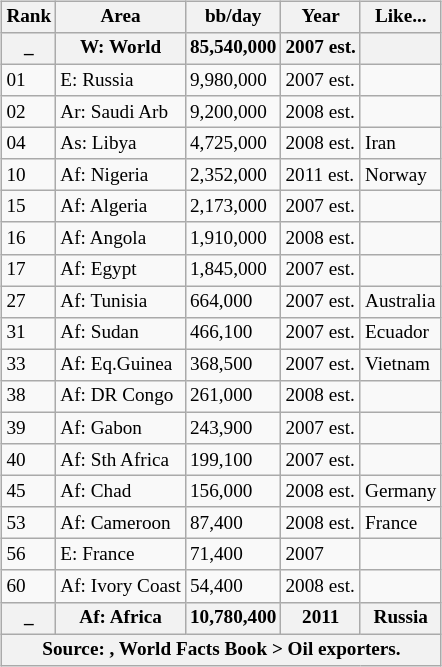<table class="wikitable sortable" style="float:right; font-size:80%;">
<tr>
<th>Rank</th>
<th>Area</th>
<th>bb/day</th>
<th>Year</th>
<th>Like...</th>
</tr>
<tr>
<th>_</th>
<th>W: World</th>
<th>85,540,000</th>
<th>2007 est.</th>
<th></th>
</tr>
<tr>
<td>01</td>
<td>E: Russia</td>
<td>9,980,000</td>
<td>2007 est.</td>
<td></td>
</tr>
<tr>
<td>02</td>
<td>Ar: Saudi Arb</td>
<td>9,200,000</td>
<td>2008 est.</td>
<td></td>
</tr>
<tr>
<td>04</td>
<td>As: Libya</td>
<td>4,725,000</td>
<td>2008 est.</td>
<td>Iran</td>
</tr>
<tr>
<td>10</td>
<td>Af: Nigeria</td>
<td>2,352,000</td>
<td>2011 est.</td>
<td>Norway</td>
</tr>
<tr>
<td>15</td>
<td>Af: Algeria</td>
<td>2,173,000</td>
<td>2007 est.</td>
<td></td>
</tr>
<tr>
<td>16</td>
<td>Af: Angola</td>
<td>1,910,000</td>
<td>2008 est.</td>
<td></td>
</tr>
<tr>
<td>17</td>
<td>Af: Egypt</td>
<td>1,845,000</td>
<td>2007 est.</td>
<td></td>
</tr>
<tr>
<td>27</td>
<td>Af: Tunisia</td>
<td>664,000</td>
<td>2007 est.</td>
<td>Australia</td>
</tr>
<tr>
<td>31</td>
<td>Af: Sudan</td>
<td>466,100</td>
<td>2007 est.</td>
<td>Ecuador</td>
</tr>
<tr>
<td>33</td>
<td>Af: Eq.Guinea</td>
<td>368,500</td>
<td>2007 est.</td>
<td>Vietnam</td>
</tr>
<tr>
<td>38</td>
<td>Af: DR Congo</td>
<td>261,000</td>
<td>2008 est.</td>
</tr>
<tr>
<td>39</td>
<td>Af: Gabon</td>
<td>243,900</td>
<td>2007 est.</td>
<td></td>
</tr>
<tr>
<td>40</td>
<td>Af: Sth Africa</td>
<td>199,100</td>
<td>2007 est.</td>
<td></td>
</tr>
<tr>
<td>45</td>
<td>Af: Chad</td>
<td>156,000</td>
<td>2008 est.</td>
<td>Germany</td>
</tr>
<tr>
<td>53</td>
<td>Af: Cameroon</td>
<td>87,400</td>
<td>2008 est.</td>
<td>France</td>
</tr>
<tr>
<td>56</td>
<td>E: France</td>
<td>71,400</td>
<td>2007</td>
<td></td>
</tr>
<tr>
<td>60</td>
<td>Af: Ivory Coast</td>
<td>54,400</td>
<td>2008 est.</td>
<td></td>
</tr>
<tr>
<th>_</th>
<th>Af: Africa</th>
<th>10,780,400</th>
<th>2011</th>
<th>Russia</th>
</tr>
<tr>
<th colspan="5">Source:  , World Facts Book > Oil exporters.</th>
</tr>
</table>
